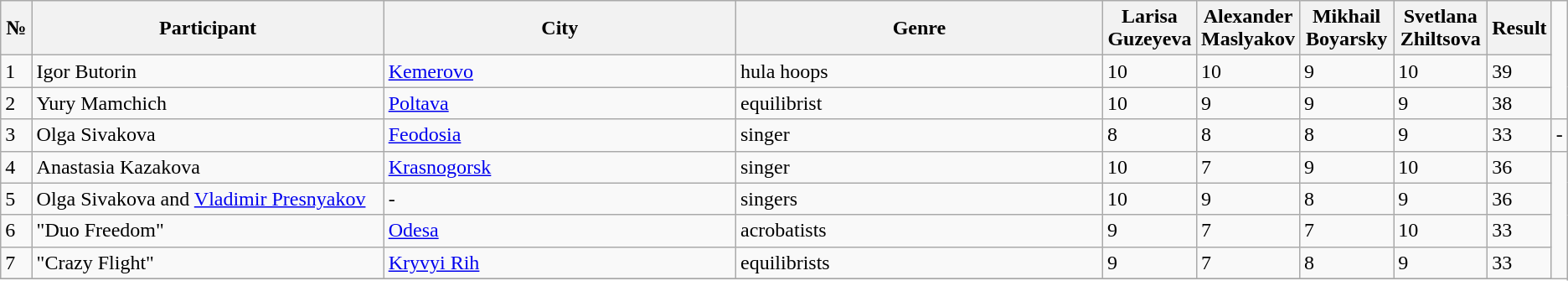<table class="wikitable">
<tr>
<th width="2%">№</th>
<th width="23%">Participant</th>
<th width="23%">City</th>
<th width="24%">Genre</th>
<th width="6%">Larisa Guzeyeva</th>
<th width="6%">Alexander Maslyakov</th>
<th width="6%">Mikhail Boyarsky</th>
<th width="6%">Svetlana Zhiltsova</th>
<th width="4%">Result</th>
</tr>
<tr>
<td>1</td>
<td>Igor Butorin</td>
<td><a href='#'>Kemerovo</a></td>
<td>hula hoops</td>
<td>10</td>
<td>10</td>
<td>9</td>
<td>10</td>
<td>39</td>
</tr>
<tr>
<td>2</td>
<td>Yury Mamchich</td>
<td><a href='#'>Poltava</a></td>
<td>equilibrist</td>
<td>10</td>
<td>9</td>
<td>9</td>
<td>9</td>
<td>38</td>
</tr>
<tr>
<td>3</td>
<td>Olga Sivakova</td>
<td><a href='#'>Feodosia</a></td>
<td>singer</td>
<td>8</td>
<td>8</td>
<td>8</td>
<td>9</td>
<td>33</td>
<td>-</td>
</tr>
<tr>
<td>4</td>
<td>Anastasia Kazakova</td>
<td><a href='#'>Krasnogorsk</a></td>
<td>singer</td>
<td>10</td>
<td>7</td>
<td>9</td>
<td>10</td>
<td>36</td>
</tr>
<tr>
<td>5</td>
<td>Olga Sivakova and <a href='#'>Vladimir Presnyakov</a></td>
<td>-</td>
<td>singers</td>
<td>10</td>
<td>9</td>
<td>8</td>
<td>9</td>
<td>36</td>
</tr>
<tr>
<td>6</td>
<td>"Duo Freedom"</td>
<td><a href='#'>Odesa</a></td>
<td>acrobatists</td>
<td>9</td>
<td>7</td>
<td>7</td>
<td>10</td>
<td>33</td>
</tr>
<tr>
<td>7</td>
<td>"Crazy Flight"</td>
<td><a href='#'>Kryvyi Rih</a></td>
<td>equilibrists</td>
<td>9</td>
<td>7</td>
<td>8</td>
<td>9</td>
<td>33</td>
</tr>
<tr>
</tr>
</table>
